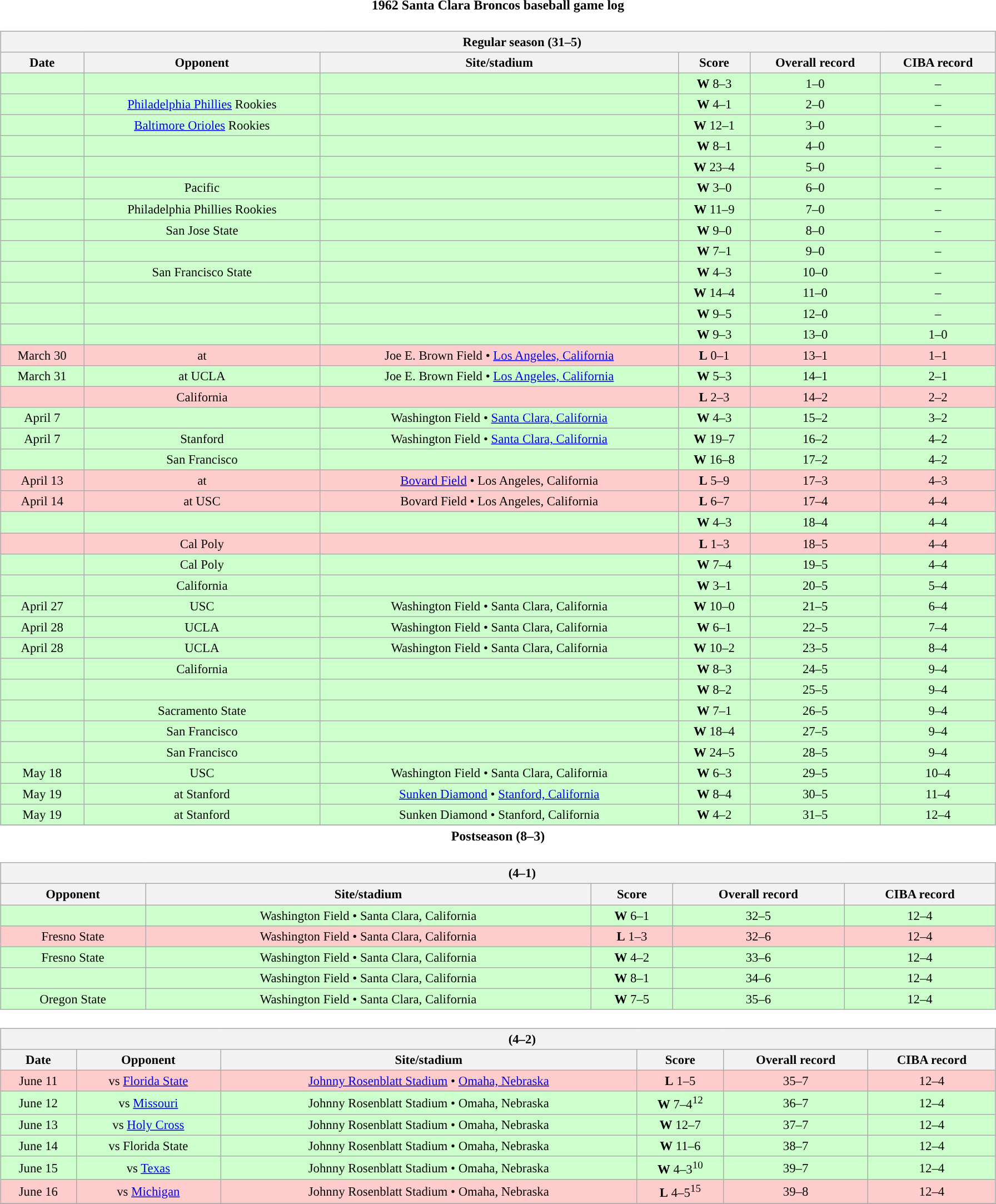<table class="toccolours" width=95% style="clear:both; margin:1.5em auto; text-align:center;">
<tr>
<th colspan=2>1962 Santa Clara Broncos baseball game log</th>
</tr>
<tr valign="top">
<td><br><table class="wikitable collapsible" style="margin:auto; width:100%; text-align:center; font-size:95%">
<tr>
<th colspan=12 style="padding-left:4em;">Regular season (31–5)</th>
</tr>
<tr>
<th>Date</th>
<th>Opponent</th>
<th>Site/stadium</th>
<th>Score</th>
<th>Overall record</th>
<th>CIBA record</th>
</tr>
<tr align="center" bgcolor="#ccffcc">
<td></td>
<td></td>
<td></td>
<td><strong>W</strong> 8–3</td>
<td>1–0</td>
<td>–</td>
</tr>
<tr align="center" bgcolor="#ccffcc">
<td></td>
<td><a href='#'>Philadelphia Phillies</a> Rookies</td>
<td></td>
<td><strong>W</strong> 4–1</td>
<td>2–0</td>
<td>–</td>
</tr>
<tr align="center" bgcolor="#ccffcc">
<td></td>
<td><a href='#'>Baltimore Orioles</a> Rookies</td>
<td></td>
<td><strong>W</strong> 12–1</td>
<td>3–0</td>
<td>–</td>
</tr>
<tr align="center" bgcolor="#ccffcc">
<td></td>
<td></td>
<td></td>
<td><strong>W</strong> 8–1</td>
<td>4–0</td>
<td>–</td>
</tr>
<tr align="center" bgcolor="#ccffcc">
<td></td>
<td></td>
<td></td>
<td><strong>W</strong> 23–4</td>
<td>5–0</td>
<td>–</td>
</tr>
<tr align="center" bgcolor="#ccffcc">
<td></td>
<td>Pacific</td>
<td></td>
<td><strong>W</strong> 3–0</td>
<td>6–0</td>
<td>–</td>
</tr>
<tr align="center" bgcolor="#ccffcc">
<td></td>
<td>Philadelphia Phillies Rookies</td>
<td></td>
<td><strong>W</strong> 11–9</td>
<td>7–0</td>
<td>–</td>
</tr>
<tr align="center" bgcolor="#ccffcc">
<td></td>
<td>San Jose State</td>
<td></td>
<td><strong>W</strong> 9–0</td>
<td>8–0</td>
<td>–</td>
</tr>
<tr align="center" bgcolor="#ccffcc">
<td></td>
<td></td>
<td></td>
<td><strong>W</strong> 7–1</td>
<td>9–0</td>
<td>–</td>
</tr>
<tr align="center" bgcolor="#ccffcc">
<td></td>
<td>San Francisco State</td>
<td></td>
<td><strong>W</strong> 4–3</td>
<td>10–0</td>
<td>–</td>
</tr>
<tr align="center" bgcolor="#ccffcc">
<td></td>
<td></td>
<td></td>
<td><strong>W</strong> 14–4</td>
<td>11–0</td>
<td>–</td>
</tr>
<tr align="center" bgcolor="#ccffcc">
<td></td>
<td></td>
<td></td>
<td><strong>W</strong> 9–5</td>
<td>12–0</td>
<td>–</td>
</tr>
<tr align="center" bgcolor="#ccffcc">
<td></td>
<td></td>
<td></td>
<td><strong>W</strong> 9–3</td>
<td>13–0</td>
<td>1–0</td>
</tr>
<tr align="center" bgcolor="#ffcccc">
<td>March 30</td>
<td>at </td>
<td>Joe E. Brown Field • <a href='#'>Los Angeles, California</a></td>
<td><strong>L</strong> 0–1</td>
<td>13–1</td>
<td>1–1</td>
</tr>
<tr align="center" bgcolor="#ccffcc">
<td>March 31</td>
<td>at UCLA</td>
<td>Joe E. Brown Field • <a href='#'>Los Angeles, California</a></td>
<td><strong>W</strong> 5–3</td>
<td>14–1</td>
<td>2–1</td>
</tr>
<tr align="center" bgcolor="#ffcccc">
<td></td>
<td>California</td>
<td></td>
<td><strong>L</strong> 2–3</td>
<td>14–2</td>
<td>2–2</td>
</tr>
<tr align="center" bgcolor="#ccffcc">
<td>April 7</td>
<td></td>
<td>Washington Field • <a href='#'>Santa Clara, California</a></td>
<td><strong>W</strong> 4–3</td>
<td>15–2</td>
<td>3–2</td>
</tr>
<tr align="center" bgcolor="#ccffcc">
<td>April 7</td>
<td>Stanford</td>
<td>Washington Field • <a href='#'>Santa Clara, California</a></td>
<td><strong>W</strong> 19–7</td>
<td>16–2</td>
<td>4–2</td>
</tr>
<tr align="center" bgcolor="#ccffcc">
<td></td>
<td>San Francisco</td>
<td></td>
<td><strong>W</strong> 16–8</td>
<td>17–2</td>
<td>4–2</td>
</tr>
<tr align="center" bgcolor="#ffcccc">
<td>April 13</td>
<td>at </td>
<td><a href='#'>Bovard Field</a> • Los Angeles, California</td>
<td><strong>L</strong> 5–9</td>
<td>17–3</td>
<td>4–3</td>
</tr>
<tr align="center" bgcolor="#ffcccc">
<td>April 14</td>
<td>at USC</td>
<td>Bovard Field • Los Angeles, California</td>
<td><strong>L</strong> 6–7</td>
<td>17–4</td>
<td>4–4</td>
</tr>
<tr align="center" bgcolor="#ccffcc">
<td></td>
<td></td>
<td></td>
<td><strong>W</strong> 4–3</td>
<td>18–4</td>
<td>4–4</td>
</tr>
<tr align="center" bgcolor="#ffcccc">
<td></td>
<td>Cal Poly</td>
<td></td>
<td><strong>L</strong> 1–3</td>
<td>18–5</td>
<td>4–4</td>
</tr>
<tr align="center" bgcolor="#ccffcc">
<td></td>
<td>Cal Poly</td>
<td></td>
<td><strong>W</strong> 7–4</td>
<td>19–5</td>
<td>4–4</td>
</tr>
<tr align="center" bgcolor="#ccffcc">
<td></td>
<td>California</td>
<td></td>
<td><strong>W</strong> 3–1</td>
<td>20–5</td>
<td>5–4</td>
</tr>
<tr align="center" bgcolor="#ccffcc">
<td>April 27</td>
<td>USC</td>
<td>Washington Field • Santa Clara, California</td>
<td><strong>W</strong> 10–0</td>
<td>21–5</td>
<td>6–4</td>
</tr>
<tr align="center" bgcolor="#ccffcc">
<td>April 28</td>
<td>UCLA</td>
<td>Washington Field • Santa Clara, California</td>
<td><strong>W</strong> 6–1</td>
<td>22–5</td>
<td>7–4</td>
</tr>
<tr align="center" bgcolor="#ccffcc">
<td>April 28</td>
<td>UCLA</td>
<td>Washington Field • Santa Clara, California</td>
<td><strong>W</strong> 10–2</td>
<td>23–5</td>
<td>8–4</td>
</tr>
<tr align="center" bgcolor="#ccffcc">
<td></td>
<td>California</td>
<td></td>
<td><strong>W</strong> 8–3</td>
<td>24–5</td>
<td>9–4</td>
</tr>
<tr align="center" bgcolor="#ccffcc">
<td></td>
<td></td>
<td></td>
<td><strong>W</strong> 8–2</td>
<td>25–5</td>
<td>9–4</td>
</tr>
<tr align="center" bgcolor="#ccffcc">
<td></td>
<td>Sacramento State</td>
<td></td>
<td><strong>W</strong> 7–1</td>
<td>26–5</td>
<td>9–4</td>
</tr>
<tr align="center" bgcolor="#ccffcc">
<td></td>
<td>San Francisco</td>
<td></td>
<td><strong>W</strong> 18–4</td>
<td>27–5</td>
<td>9–4</td>
</tr>
<tr align="center" bgcolor="#ccffcc">
<td></td>
<td>San Francisco</td>
<td></td>
<td><strong>W</strong> 24–5</td>
<td>28–5</td>
<td>9–4</td>
</tr>
<tr align="center" bgcolor="#ccffcc">
<td>May 18</td>
<td>USC</td>
<td>Washington Field • Santa Clara, California</td>
<td><strong>W</strong> 6–3</td>
<td>29–5</td>
<td>10–4</td>
</tr>
<tr align="center" bgcolor="#ccffcc">
<td>May 19</td>
<td>at Stanford</td>
<td><a href='#'>Sunken Diamond</a> • <a href='#'>Stanford, California</a></td>
<td><strong>W</strong> 8–4</td>
<td>30–5</td>
<td>11–4</td>
</tr>
<tr align="center" bgcolor="#ccffcc">
<td>May 19</td>
<td>at Stanford</td>
<td>Sunken Diamond • Stanford, California</td>
<td><strong>W</strong> 4–2</td>
<td>31–5</td>
<td>12–4</td>
</tr>
<tr align="center" bgcolor="white">
</tr>
</table>
</td>
</tr>
<tr>
<th colspan=2>Postseason (8–3)</th>
</tr>
<tr>
<td><br><table class="wikitable collapsible" style="margin:auto; width:100%; text-align:center; font-size:95%">
<tr>
<th colspan=12 style="padding-left:4em;"> (4–1)</th>
</tr>
<tr>
<th>Opponent</th>
<th>Site/stadium</th>
<th>Score</th>
<th>Overall record</th>
<th>CIBA record</th>
</tr>
<tr align="center" bgcolor="#ccffcc">
<td></td>
<td>Washington Field • Santa Clara, California</td>
<td><strong>W</strong> 6–1</td>
<td>32–5</td>
<td>12–4</td>
</tr>
<tr align="center" bgcolor="#ffcccc">
<td>Fresno State</td>
<td>Washington Field • Santa Clara, California</td>
<td><strong>L</strong> 1–3</td>
<td>32–6</td>
<td>12–4</td>
</tr>
<tr align="center" bgcolor="#ccffcc">
<td>Fresno State</td>
<td>Washington Field • Santa Clara, California</td>
<td><strong>W</strong> 4–2</td>
<td>33–6</td>
<td>12–4</td>
</tr>
<tr align="center" bgcolor="#ccffcc">
<td></td>
<td>Washington Field • Santa Clara, California</td>
<td><strong>W</strong> 8–1</td>
<td>34–6</td>
<td>12–4</td>
</tr>
<tr align="center" bgcolor="#ccffcc">
<td>Oregon State</td>
<td>Washington Field • Santa Clara, California</td>
<td><strong>W</strong> 7–5</td>
<td>35–6</td>
<td>12–4</td>
</tr>
</table>
</td>
</tr>
<tr>
<td><br><table class="wikitable collapsible" style="margin:auto; width:100%; text-align:center; font-size:95%">
<tr>
<th colspan=12 style="padding-left:4em;"> (4–2)</th>
</tr>
<tr>
<th>Date</th>
<th>Opponent</th>
<th>Site/stadium</th>
<th>Score</th>
<th>Overall record</th>
<th>CIBA record</th>
</tr>
<tr align="center" bgcolor="#ffcccc">
<td>June 11</td>
<td>vs <a href='#'>Florida State</a></td>
<td><a href='#'>Johnny Rosenblatt Stadium</a> • <a href='#'>Omaha, Nebraska</a></td>
<td><strong>L</strong> 1–5</td>
<td>35–7</td>
<td>12–4</td>
</tr>
<tr align="center" bgcolor="#ccffcc">
<td>June 12</td>
<td>vs <a href='#'>Missouri</a></td>
<td>Johnny Rosenblatt Stadium • Omaha, Nebraska</td>
<td><strong>W</strong> 7–4<sup>12</sup></td>
<td>36–7</td>
<td>12–4</td>
</tr>
<tr align="center" bgcolor="#ccffcc">
<td>June 13</td>
<td>vs <a href='#'>Holy Cross</a></td>
<td>Johnny Rosenblatt Stadium • Omaha, Nebraska</td>
<td><strong>W</strong> 12–7</td>
<td>37–7</td>
<td>12–4</td>
</tr>
<tr align="center" bgcolor="#ccffcc">
<td>June 14</td>
<td>vs Florida State</td>
<td>Johnny Rosenblatt Stadium • Omaha, Nebraska</td>
<td><strong>W</strong> 11–6</td>
<td>38–7</td>
<td>12–4</td>
</tr>
<tr align="center" bgcolor="#ccffcc">
<td>June 15</td>
<td>vs <a href='#'>Texas</a></td>
<td>Johnny Rosenblatt Stadium • Omaha, Nebraska</td>
<td><strong>W</strong> 4–3<sup>10</sup></td>
<td>39–7</td>
<td>12–4</td>
</tr>
<tr align="center" bgcolor="#ffcccc">
<td>June 16</td>
<td>vs <a href='#'>Michigan</a></td>
<td>Johnny Rosenblatt Stadium • Omaha, Nebraska</td>
<td><strong>L</strong> 4–5<sup>15</sup></td>
<td>39–8</td>
<td>12–4</td>
</tr>
<tr align="center" bgcolor="white">
</tr>
</table>
</td>
</tr>
</table>
